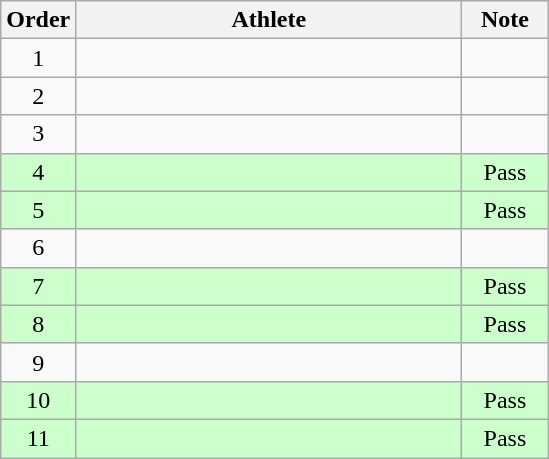<table class=wikitable style="text-align:center">
<tr>
<th width=40>Order</th>
<th width=250>Athlete</th>
<th width=50>Note</th>
</tr>
<tr>
<td>1</td>
<td align=left></td>
<td></td>
</tr>
<tr>
<td>2</td>
<td align=left></td>
<td></td>
</tr>
<tr>
<td>3</td>
<td align=left></td>
<td></td>
</tr>
<tr bgcolor="ccffcc">
<td>4</td>
<td align=left></td>
<td>Pass</td>
</tr>
<tr bgcolor="ccffcc">
<td>5</td>
<td align=left></td>
<td>Pass</td>
</tr>
<tr>
<td>6</td>
<td align=left></td>
<td></td>
</tr>
<tr bgcolor="ccffcc">
<td>7</td>
<td align=left></td>
<td>Pass</td>
</tr>
<tr bgcolor="ccffcc">
<td>8</td>
<td align=left></td>
<td>Pass</td>
</tr>
<tr>
<td>9</td>
<td align=left></td>
<td></td>
</tr>
<tr bgcolor="ccffcc">
<td>10</td>
<td align=left></td>
<td>Pass</td>
</tr>
<tr bgcolor="ccffcc">
<td>11</td>
<td align=left></td>
<td>Pass</td>
</tr>
</table>
